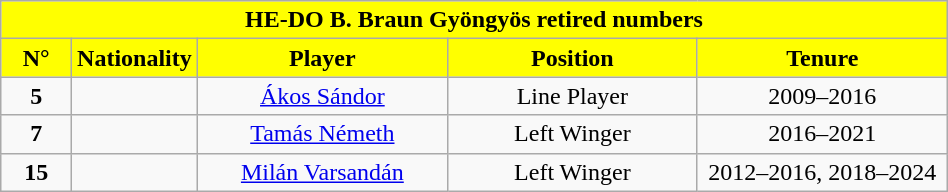<table class="wikitable" style="font-size:100%; text-align:center; width:50%">
<tr>
<th colspan=5 style="background-color:yellow;color:black;text-align:center;"> HE-DO B. Braun Gyöngyös retired numbers</th>
</tr>
<tr>
<th style="width:40px; background:yellow; color:black;">N°</th>
<th style="width:40px; background:yellow; color:black;">Nationality</th>
<th style="width:160px; background:yellow; color:black;">Player</th>
<th style="width:160px; background:yellow; color:black;">Position</th>
<th style="width:160px; background:yellow; color:black;">Tenure</th>
</tr>
<tr>
<td><strong>5</strong></td>
<td></td>
<td><a href='#'>Ákos Sándor</a></td>
<td>Line Player</td>
<td>2009–2016</td>
</tr>
<tr>
<td><strong>7</strong></td>
<td></td>
<td><a href='#'>Tamás Németh</a></td>
<td>Left Winger</td>
<td>2016–2021</td>
</tr>
<tr>
<td><strong>15</strong></td>
<td></td>
<td><a href='#'>Milán Varsandán</a></td>
<td>Left Winger</td>
<td>2012–2016, 2018–2024</td>
</tr>
</table>
